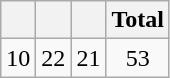<table class="wikitable">
<tr>
<th></th>
<th></th>
<th></th>
<th>Total</th>
</tr>
<tr style="text-align:center;">
<td>10</td>
<td>22</td>
<td>21</td>
<td>53</td>
</tr>
</table>
